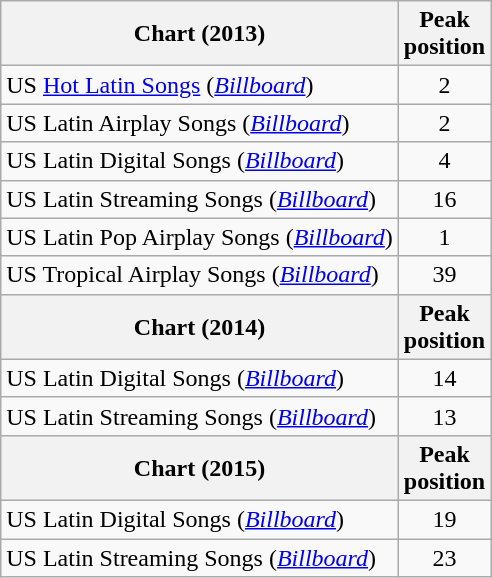<table class="wikitable sortable">
<tr>
<th>Chart (2013)</th>
<th>Peak<br>position</th>
</tr>
<tr>
<td>US <a href='#'>Hot Latin Songs</a> (<em><a href='#'>Billboard</a></em>)</td>
<td align="center">2</td>
</tr>
<tr>
<td>US Latin Airplay Songs (<em><a href='#'>Billboard</a></em>)</td>
<td align="center">2</td>
</tr>
<tr>
<td>US Latin Digital Songs (<em><a href='#'>Billboard</a></em>)</td>
<td align="center">4</td>
</tr>
<tr>
<td>US Latin Streaming Songs (<em><a href='#'>Billboard</a></em>)</td>
<td align="center">16</td>
</tr>
<tr>
<td>US Latin Pop Airplay Songs (<em><a href='#'>Billboard</a></em>)</td>
<td align="center">1</td>
</tr>
<tr>
<td>US Tropical Airplay Songs (<em><a href='#'>Billboard</a></em>)</td>
<td align="center">39</td>
</tr>
<tr>
<th>Chart (2014)</th>
<th>Peak<br>position</th>
</tr>
<tr>
<td>US Latin Digital Songs (<em><a href='#'>Billboard</a></em>)</td>
<td align="center">14</td>
</tr>
<tr>
<td>US Latin Streaming Songs (<em><a href='#'>Billboard</a></em>)</td>
<td align="center">13</td>
</tr>
<tr>
<th>Chart (2015)</th>
<th>Peak<br>position</th>
</tr>
<tr>
<td>US Latin Digital Songs (<em><a href='#'>Billboard</a></em>)</td>
<td align="center">19</td>
</tr>
<tr>
<td>US Latin Streaming Songs (<em><a href='#'>Billboard</a></em>)</td>
<td align="center">23</td>
</tr>
</table>
